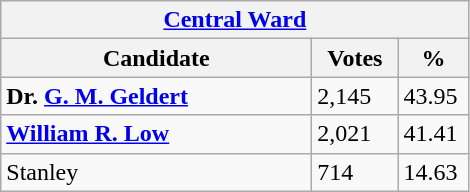<table class="wikitable">
<tr>
<th colspan="3"><a href='#'>Central Ward</a></th>
</tr>
<tr>
<th style="width: 200px">Candidate</th>
<th style="width: 50px">Votes</th>
<th style="width: 40px">%</th>
</tr>
<tr>
<td><strong>Dr. <a href='#'>G. M. Geldert</a></strong></td>
<td>2,145</td>
<td>43.95</td>
</tr>
<tr>
<td><strong><a href='#'>William R. Low</a></strong></td>
<td>2,021</td>
<td>41.41</td>
</tr>
<tr>
<td>Stanley</td>
<td>714</td>
<td>14.63</td>
</tr>
</table>
